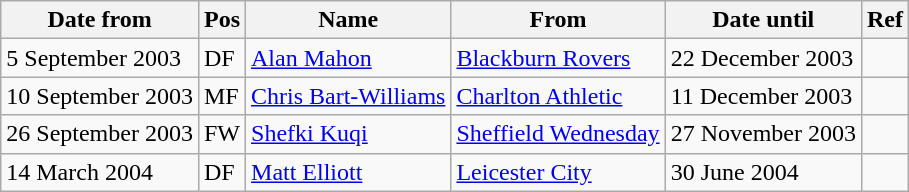<table class="wikitable">
<tr>
<th>Date from</th>
<th>Pos</th>
<th>Name</th>
<th>From</th>
<th>Date until</th>
<th>Ref</th>
</tr>
<tr>
<td>5 September 2003</td>
<td>DF</td>
<td> <a href='#'>Alan Mahon</a></td>
<td> <a href='#'>Blackburn Rovers</a></td>
<td>22 December 2003</td>
<td></td>
</tr>
<tr>
<td>10 September 2003</td>
<td>MF</td>
<td> <a href='#'>Chris Bart-Williams</a></td>
<td> <a href='#'>Charlton Athletic</a></td>
<td>11 December 2003</td>
<td></td>
</tr>
<tr>
<td>26 September 2003</td>
<td>FW</td>
<td> <a href='#'>Shefki Kuqi</a></td>
<td> <a href='#'>Sheffield Wednesday</a></td>
<td>27 November 2003</td>
<td></td>
</tr>
<tr>
<td>14 March 2004</td>
<td>DF</td>
<td> <a href='#'>Matt Elliott</a></td>
<td> <a href='#'>Leicester City</a></td>
<td>30 June 2004</td>
<td></td>
</tr>
</table>
